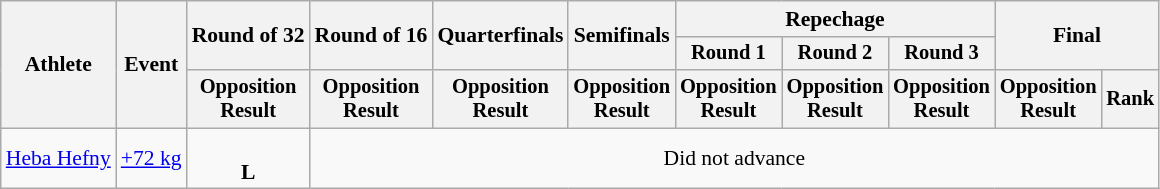<table class="wikitable" style="font-size:90%">
<tr>
<th rowspan="3">Athlete</th>
<th rowspan="3">Event</th>
<th rowspan="2">Round of 32</th>
<th rowspan="2">Round of 16</th>
<th rowspan="2">Quarterfinals</th>
<th rowspan="2">Semifinals</th>
<th colspan=3>Repechage</th>
<th rowspan="2" colspan=2>Final</th>
</tr>
<tr style="font-size:95%">
<th>Round 1</th>
<th>Round 2</th>
<th>Round 3</th>
</tr>
<tr style="font-size:95%">
<th>Opposition<br>Result</th>
<th>Opposition<br>Result</th>
<th>Opposition<br>Result</th>
<th>Opposition<br>Result</th>
<th>Opposition<br>Result</th>
<th>Opposition<br>Result</th>
<th>Opposition<br>Result</th>
<th>Opposition<br>Result</th>
<th>Rank</th>
</tr>
<tr align=center>
<td align=left><a href='#'>Heba Hefny</a></td>
<td align=left><a href='#'>+72 kg</a></td>
<td><br><strong>L</strong></td>
<td colspan=8>Did not advance</td>
</tr>
</table>
